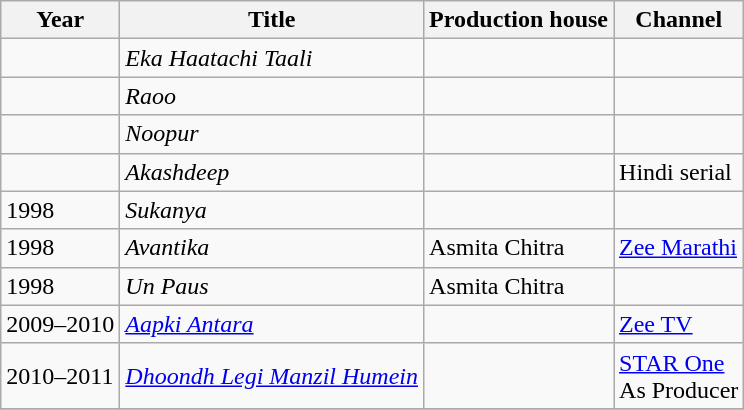<table class="wikitable sortable">
<tr>
<th>Year</th>
<th>Title</th>
<th>Production house</th>
<th>Channel</th>
</tr>
<tr>
<td></td>
<td><em>Eka Haatachi Taali</em></td>
<td></td>
<td></td>
</tr>
<tr>
<td></td>
<td><em>Raoo</em></td>
<td></td>
<td></td>
</tr>
<tr>
<td></td>
<td><em>Noopur</em></td>
<td></td>
<td></td>
</tr>
<tr>
<td></td>
<td><em>Akashdeep</em></td>
<td></td>
<td>Hindi serial</td>
</tr>
<tr>
<td>1998</td>
<td><em>Sukanya</em></td>
<td></td>
<td></td>
</tr>
<tr>
<td>1998</td>
<td><em>Avantika</em></td>
<td>Asmita Chitra</td>
<td><a href='#'>Zee Marathi</a></td>
</tr>
<tr>
<td>1998</td>
<td><em>Un Paus</em></td>
<td>Asmita Chitra</td>
<td></td>
</tr>
<tr>
<td>2009–2010</td>
<td><em><a href='#'>Aapki Antara</a></em></td>
<td></td>
<td><a href='#'>Zee TV</a></td>
</tr>
<tr>
<td>2010–2011</td>
<td><em><a href='#'>Dhoondh Legi Manzil Humein</a></em></td>
<td></td>
<td><a href='#'>STAR One</a><br>As Producer</td>
</tr>
<tr>
</tr>
</table>
